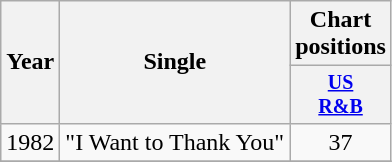<table class="wikitable" style="text-align:center;">
<tr>
<th rowspan="2">Year</th>
<th rowspan="2">Single</th>
<th colspan="2">Chart positions</th>
</tr>
<tr style="font-size:smaller;">
<th width="40"><a href='#'>US<br>R&B</a></th>
</tr>
<tr>
<td>1982</td>
<td align="left">"I Want to Thank You"</td>
<td>37</td>
</tr>
<tr>
</tr>
</table>
